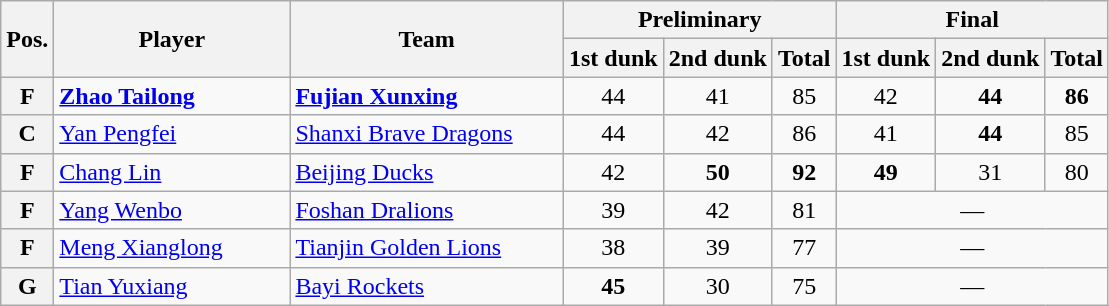<table class="wikitable">
<tr>
<th rowspan=2>Pos.</th>
<th rowspan=2 width=150>Player</th>
<th rowspan=2 width=175>Team</th>
<th colspan=3>Preliminary</th>
<th colspan=3>Final</th>
</tr>
<tr>
<th>1st dunk</th>
<th>2nd dunk</th>
<th>Total</th>
<th>1st dunk</th>
<th>2nd dunk</th>
<th>Total</th>
</tr>
<tr>
<th>F</th>
<td> <strong><a href='#'>Zhao Tailong</a></strong></td>
<td><strong><a href='#'>Fujian Xunxing</a></strong></td>
<td align=center>44</td>
<td align=center>41</td>
<td align=center>85</td>
<td align=center>42</td>
<td align=center><strong>44</strong></td>
<td align=center><strong>86</strong></td>
</tr>
<tr>
<th>C</th>
<td> <a href='#'>Yan Pengfei</a></td>
<td><a href='#'>Shanxi Brave Dragons</a></td>
<td align=center>44</td>
<td align=center>42</td>
<td align=center>86</td>
<td align=center>41</td>
<td align=center><strong>44</strong></td>
<td align=center>85</td>
</tr>
<tr>
<th>F</th>
<td> <a href='#'>Chang Lin</a></td>
<td><a href='#'>Beijing Ducks</a></td>
<td align=center>42</td>
<td align=center><strong>50</strong></td>
<td align=center><strong>92</strong></td>
<td align=center><strong>49</strong></td>
<td align=center>31</td>
<td align=center>80</td>
</tr>
<tr>
<th>F</th>
<td> <a href='#'>Yang Wenbo</a></td>
<td><a href='#'>Foshan Dralions</a></td>
<td align=center>39</td>
<td align=center>42</td>
<td align=center>81</td>
<td align=center colspan=3>—</td>
</tr>
<tr>
<th>F</th>
<td> <a href='#'>Meng Xianglong</a></td>
<td><a href='#'>Tianjin Golden Lions</a></td>
<td align=center>38</td>
<td align=center>39</td>
<td align=center>77</td>
<td align=center colspan=3>—</td>
</tr>
<tr>
<th>G</th>
<td>  <a href='#'>Tian Yuxiang</a></td>
<td><a href='#'>Bayi Rockets</a></td>
<td align=center><strong>45</strong></td>
<td align=center>30</td>
<td align=center>75</td>
<td align=center colspan=3>—</td>
</tr>
</table>
